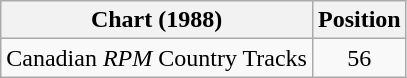<table class="wikitable">
<tr>
<th>Chart (1988)</th>
<th>Position</th>
</tr>
<tr>
<td>Canadian <em>RPM</em> Country Tracks</td>
<td align="center">56</td>
</tr>
</table>
